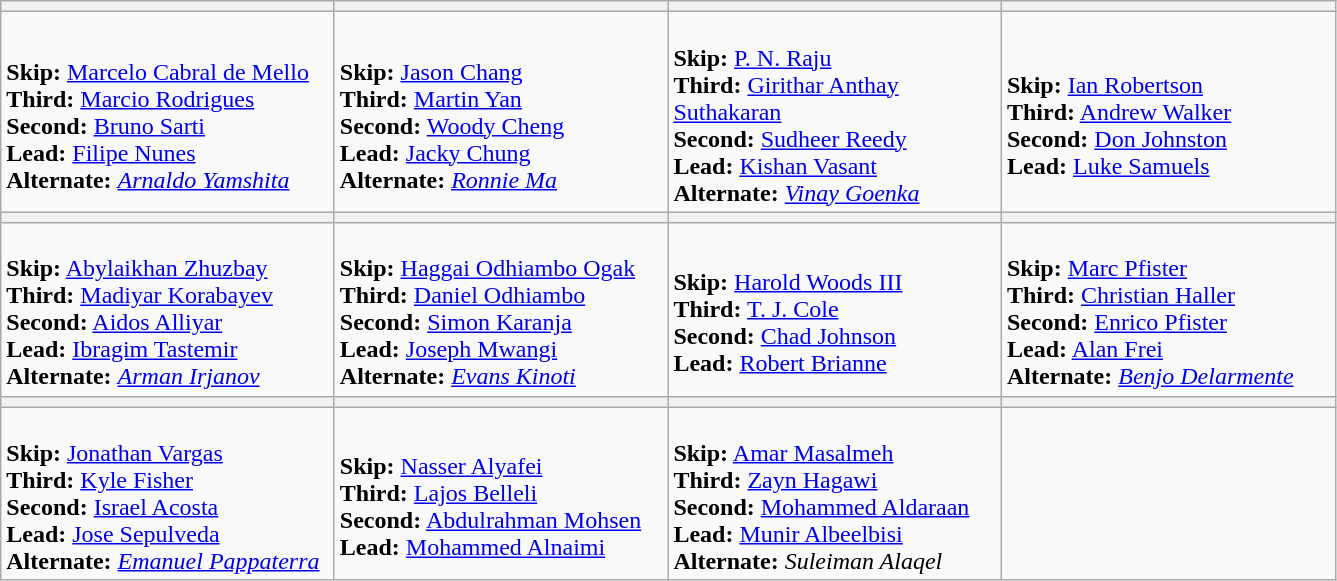<table class="wikitable">
<tr>
<th width=215></th>
<th width=215></th>
<th width=215></th>
<th width=215></th>
</tr>
<tr>
<td><br><strong>Skip:</strong> <a href='#'>Marcelo Cabral de Mello</a><br>
<strong>Third:</strong> <a href='#'>Marcio Rodrigues</a><br>
<strong>Second:</strong> <a href='#'>Bruno Sarti</a><br>
<strong>Lead:</strong> <a href='#'>Filipe Nunes</a><br>
<strong>Alternate:</strong> <em><a href='#'>Arnaldo Yamshita</a></em></td>
<td><br><strong>Skip:</strong> <a href='#'>Jason Chang</a><br>
<strong>Third:</strong> <a href='#'>Martin Yan</a><br>
<strong>Second:</strong> <a href='#'>Woody Cheng</a><br>
<strong>Lead:</strong> <a href='#'>Jacky Chung</a><br>
<strong>Alternate:</strong> <em><a href='#'>Ronnie Ma</a></em></td>
<td><br><strong>Skip:</strong> <a href='#'>P. N. Raju</a><br>
<strong>Third:</strong> <a href='#'>Girithar Anthay Suthakaran</a><br>
<strong>Second:</strong> <a href='#'>Sudheer Reedy</a><br>
<strong>Lead:</strong> <a href='#'>Kishan Vasant</a><br>
<strong>Alternate:</strong> <em><a href='#'>Vinay Goenka</a></em></td>
<td><br><strong>Skip:</strong> <a href='#'>Ian Robertson</a><br>
<strong>Third:</strong> <a href='#'>Andrew Walker</a><br>
<strong>Second:</strong> <a href='#'>Don Johnston</a><br>
<strong>Lead:</strong> <a href='#'>Luke Samuels</a></td>
</tr>
<tr>
<th width=215></th>
<th width=215></th>
<th width=215></th>
<th width=215></th>
</tr>
<tr>
<td><br><strong>Skip:</strong> <a href='#'>Abylaikhan Zhuzbay</a><br>
<strong>Third:</strong> <a href='#'>Madiyar Korabayev</a><br>
<strong>Second:</strong> <a href='#'>Aidos Alliyar</a><br>
<strong>Lead:</strong> <a href='#'>Ibragim Tastemir</a><br>
<strong>Alternate:</strong> <em><a href='#'>Arman Irjanov</a></em></td>
<td><br><strong>Skip:</strong> <a href='#'>Haggai Odhiambo Ogak</a><br>
<strong>Third:</strong> <a href='#'>Daniel Odhiambo</a><br>
<strong>Second:</strong> <a href='#'>Simon Karanja</a><br>
<strong>Lead:</strong> <a href='#'>Joseph Mwangi</a><br>
<strong>Alternate:</strong> <em><a href='#'>Evans Kinoti</a></em></td>
<td><br><strong>Skip:</strong> <a href='#'>Harold Woods III</a><br>
<strong>Third:</strong> <a href='#'>T. J. Cole</a><br>
<strong>Second:</strong> <a href='#'>Chad Johnson</a><br>
<strong>Lead:</strong> <a href='#'>Robert Brianne</a></td>
<td><br><strong>Skip:</strong> <a href='#'>Marc Pfister</a><br>
<strong>Third:</strong> <a href='#'>Christian Haller</a><br>
<strong>Second:</strong> <a href='#'>Enrico Pfister</a><br>
<strong>Lead:</strong> <a href='#'>Alan Frei</a><br>
<strong>Alternate:</strong> <em><a href='#'>Benjo Delarmente</a></em></td>
</tr>
<tr>
<th width=215></th>
<th width=215></th>
<th width=215></th>
<th width=215></th>
</tr>
<tr>
<td><br><strong>Skip:</strong> <a href='#'>Jonathan Vargas</a><br>
<strong>Third:</strong> <a href='#'>Kyle Fisher</a><br>
<strong>Second:</strong> <a href='#'>Israel Acosta</a><br>
<strong>Lead:</strong> <a href='#'>Jose Sepulveda</a><br>
<strong>Alternate:</strong> <em><a href='#'>Emanuel Pappaterra</a></em></td>
<td><br><strong>Skip:</strong> <a href='#'>Nasser Alyafei</a><br>
<strong>Third:</strong> <a href='#'>Lajos Belleli</a><br>
<strong>Second:</strong> <a href='#'>Abdulrahman Mohsen</a><br>
<strong>Lead:</strong> <a href='#'>Mohammed Alnaimi</a></td>
<td><br><strong>Skip:</strong> <a href='#'>Amar Masalmeh</a><br>
<strong>Third:</strong> <a href='#'>Zayn Hagawi</a><br>
<strong>Second:</strong> <a href='#'>Mohammed Aldaraan</a><br>
<strong>Lead:</strong> <a href='#'>Munir Albeelbisi</a><br>
<strong>Alternate:</strong> <em>Suleiman Alaqel</em></td>
<td></td>
</tr>
</table>
